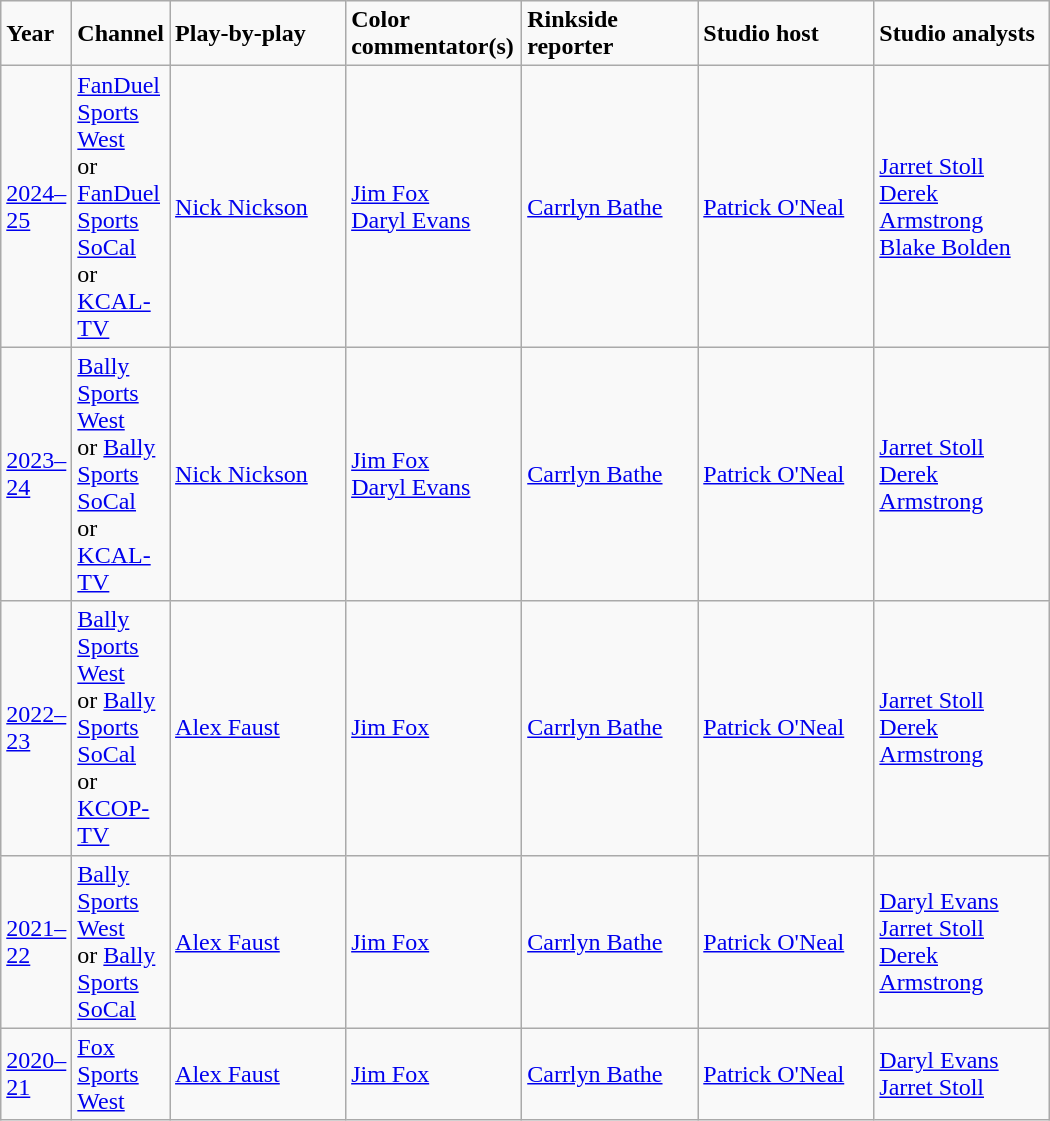<table class="wikitable">
<tr>
<td width="40"><strong>Year</strong></td>
<td width="40"><strong>Channel</strong></td>
<td width="110"><strong>Play-by-play</strong></td>
<td width="110"><strong>Color commentator(s)</strong></td>
<td width="110"><strong>Rinkside reporter</strong></td>
<td width="110"><strong>Studio host</strong></td>
<td width="110"><strong>Studio analysts</strong></td>
</tr>
<tr>
<td><a href='#'>2024–25</a></td>
<td><a href='#'>FanDuel Sports West</a><br>or <a href='#'>FanDuel Sports SoCal</a><br>or <a href='#'>KCAL-TV</a></td>
<td><a href='#'>Nick Nickson</a></td>
<td><a href='#'>Jim Fox</a><br><a href='#'>Daryl Evans</a></td>
<td><a href='#'>Carrlyn Bathe</a></td>
<td><a href='#'>Patrick O'Neal</a></td>
<td><a href='#'>Jarret Stoll</a><br><a href='#'>Derek Armstrong</a><br><a href='#'>Blake Bolden</a></td>
</tr>
<tr>
<td><a href='#'>2023–24</a></td>
<td><a href='#'>Bally Sports West</a><br>or <a href='#'>Bally Sports SoCal</a><br>or <a href='#'>KCAL-TV</a></td>
<td><a href='#'>Nick Nickson</a></td>
<td><a href='#'>Jim Fox</a><br><a href='#'>Daryl Evans</a></td>
<td><a href='#'>Carrlyn Bathe</a></td>
<td><a href='#'>Patrick O'Neal</a></td>
<td><a href='#'>Jarret Stoll</a><br><a href='#'>Derek Armstrong</a></td>
</tr>
<tr>
<td><a href='#'>2022–23</a></td>
<td><a href='#'>Bally Sports West</a><br>or <a href='#'>Bally Sports SoCal</a><br>or <a href='#'>KCOP-TV</a></td>
<td><a href='#'>Alex Faust</a></td>
<td><a href='#'>Jim Fox</a></td>
<td><a href='#'>Carrlyn Bathe</a></td>
<td><a href='#'>Patrick O'Neal</a></td>
<td><a href='#'>Jarret Stoll</a><br><a href='#'>Derek Armstrong</a></td>
</tr>
<tr>
<td><a href='#'>2021–22</a></td>
<td><a href='#'>Bally Sports West</a><br>or <a href='#'>Bally Sports SoCal</a></td>
<td><a href='#'>Alex Faust</a></td>
<td><a href='#'>Jim Fox</a></td>
<td><a href='#'>Carrlyn Bathe</a></td>
<td><a href='#'>Patrick O'Neal</a></td>
<td><a href='#'>Daryl Evans</a><br><a href='#'>Jarret Stoll</a><br><a href='#'>Derek Armstrong</a></td>
</tr>
<tr>
<td><a href='#'>2020–21</a></td>
<td><a href='#'>Fox Sports West</a></td>
<td><a href='#'>Alex Faust</a></td>
<td><a href='#'>Jim Fox</a></td>
<td><a href='#'>Carrlyn Bathe</a></td>
<td><a href='#'>Patrick O'Neal</a></td>
<td><a href='#'>Daryl Evans</a><br><a href='#'>Jarret Stoll</a></td>
</tr>
</table>
